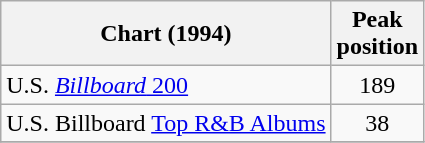<table class="wikitable">
<tr>
<th>Chart (1994)</th>
<th>Peak<br>position</th>
</tr>
<tr>
<td>U.S. <a href='#'><em>Billboard</em> 200</a></td>
<td align="center">189</td>
</tr>
<tr>
<td>U.S. Billboard <a href='#'>Top R&B Albums</a></td>
<td align="center">38</td>
</tr>
<tr>
</tr>
</table>
